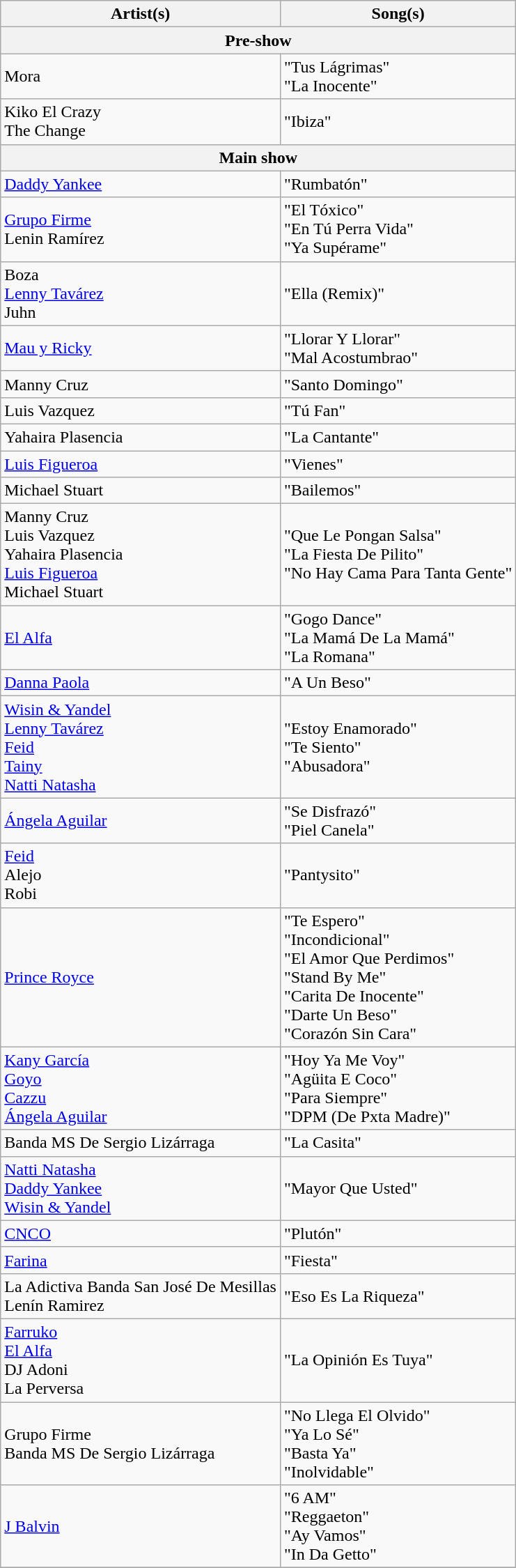<table class="wikitable plainrowheaders">
<tr>
<th scope="col">Artist(s)</th>
<th scope="col">Song(s)</th>
</tr>
<tr>
<th scope="col" colspan="2">Pre-show</th>
</tr>
<tr>
<td scope="row">Mora</td>
<td>"Tus Lágrimas"<br>"La Inocente"</td>
</tr>
<tr>
<td scope="row">Kiko El Crazy<br>The Change</td>
<td>"Ibiza"</td>
</tr>
<tr>
<th scope="col" colspan="2">Main show</th>
</tr>
<tr>
<td scope="row"><a href='#'>Daddy Yankee</a></td>
<td>"Rumbatón"</td>
</tr>
<tr>
<td scope="row"><a href='#'>Grupo Firme</a><br>Lenin Ramírez</td>
<td>"El Tóxico"<br>"En Tú Perra Vida"<br>"Ya Supérame"</td>
</tr>
<tr>
<td scope="row">Boza<br><a href='#'>Lenny Tavárez</a><br>Juhn</td>
<td>"Ella (Remix)"</td>
</tr>
<tr>
<td scope="row"><a href='#'>Mau y Ricky</a></td>
<td>"Llorar Y Llorar"<br>"Mal Acostumbrao"</td>
</tr>
<tr>
<td scope="row">Manny Cruz</td>
<td>"Santo Domingo"</td>
</tr>
<tr>
<td scope="row">Luis Vazquez</td>
<td>"Tú Fan"</td>
</tr>
<tr>
<td scope="row">Yahaira Plasencia</td>
<td>"La Cantante"</td>
</tr>
<tr>
<td scope="row"><a href='#'>Luis Figueroa</a></td>
<td>"Vienes"</td>
</tr>
<tr>
<td scope="row">Michael Stuart</td>
<td>"Bailemos"</td>
</tr>
<tr>
<td scope="row">Manny Cruz<br>Luis Vazquez<br>Yahaira Plasencia<br><a href='#'>Luis Figueroa</a><br>Michael Stuart</td>
<td>"Que Le Pongan Salsa"<br>"La Fiesta De Pilito"<br>"No Hay Cama Para Tanta Gente"</td>
</tr>
<tr>
<td scope="row"><a href='#'>El Alfa</a></td>
<td>"Gogo Dance"<br>"La Mamá De La Mamá"<br>"La Romana"</td>
</tr>
<tr>
<td scope="row"><a href='#'>Danna Paola</a></td>
<td>"A Un Beso"</td>
</tr>
<tr>
<td scope="row"><a href='#'>Wisin & Yandel</a><br><a href='#'>Lenny Tavárez</a><br><a href='#'>Feid</a><br><a href='#'>Tainy</a><br><a href='#'>Natti Natasha</a></td>
<td>"Estoy Enamorado"<br>"Te Siento"<br>"Abusadora"</td>
</tr>
<tr>
<td scope="row"><a href='#'>Ángela Aguilar</a></td>
<td>"Se Disfrazó"<br>"Piel Canela"</td>
</tr>
<tr>
<td scope="row"><a href='#'>Feid</a><br>Alejo<br>Robi</td>
<td>"Pantysito"</td>
</tr>
<tr>
<td scope="row"><a href='#'>Prince Royce</a></td>
<td>"Te Espero"<br>"Incondicional"<br>"El Amor Que Perdimos"<br>"Stand By Me"<br>"Carita De Inocente"<br>"Darte Un Beso"<br>"Corazón Sin Cara"</td>
</tr>
<tr>
<td scope="row"><a href='#'>Kany García</a><br><a href='#'>Goyo</a><br><a href='#'>Cazzu</a><br><a href='#'>Ángela Aguilar</a></td>
<td>"Hoy Ya Me Voy"<br>"Agüita E Coco"<br>"Para Siempre"<br>"DPM (De Pxta Madre)"</td>
</tr>
<tr>
<td scope="row">Banda MS De Sergio Lizárraga</td>
<td>"La Casita"</td>
</tr>
<tr>
<td scope="row"><a href='#'>Natti Natasha</a><br><a href='#'>Daddy Yankee</a><br><a href='#'>Wisin & Yandel</a></td>
<td>"Mayor Que Usted"</td>
</tr>
<tr>
<td scope="row"><a href='#'>CNCO</a></td>
<td>"Plutón"</td>
</tr>
<tr>
<td scope="row"><a href='#'>Farina</a></td>
<td>"Fiesta"</td>
</tr>
<tr>
<td scope="row">La Adictiva Banda San José De Mesillas<br>Lenín Ramirez</td>
<td>"Eso Es La Riqueza"</td>
</tr>
<tr>
<td scope="row"><a href='#'>Farruko</a><br><a href='#'>El Alfa</a><br>DJ Adoni<br>La Perversa</td>
<td>"La Opinión Es Tuya"</td>
</tr>
<tr>
<td scope="row">Grupo Firme<br>Banda MS De Sergio Lizárraga</td>
<td>"No Llega El Olvido"<br>"Ya Lo Sé"<br>"Basta Ya"<br>"Inolvidable"</td>
</tr>
<tr>
<td scope="row"><a href='#'>J Balvin</a></td>
<td>"6 AM"<br>"Reggaeton"<br>"Ay Vamos"<br>"In Da Getto"</td>
</tr>
<tr>
</tr>
</table>
